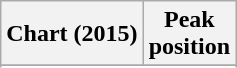<table class="wikitable sortable">
<tr>
<th>Chart (2015)</th>
<th>Peak<br>position</th>
</tr>
<tr>
</tr>
<tr>
</tr>
<tr>
</tr>
<tr>
</tr>
</table>
